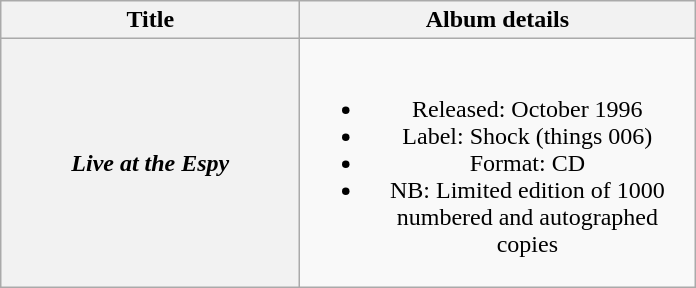<table class="wikitable plainrowheaders" style="text-align:center;" border="1">
<tr>
<th scope="col" style="width:12em;">Title</th>
<th scope="col" style="width:16em;">Album details</th>
</tr>
<tr>
<th scope="row"><em>Live at the Espy</em></th>
<td><br><ul><li>Released: October 1996</li><li>Label: Shock (things 006)</li><li>Format: CD</li><li>NB: Limited edition of 1000 numbered and autographed copies</li></ul></td>
</tr>
</table>
